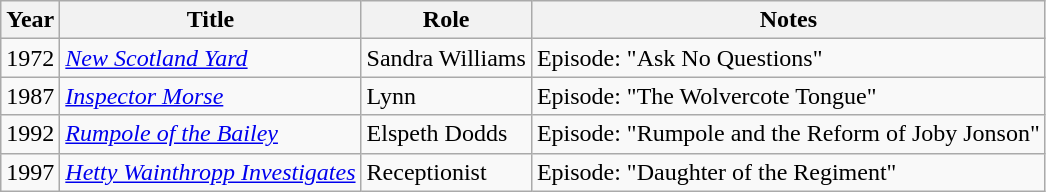<table class="wikitable sortable">
<tr>
<th>Year</th>
<th>Title</th>
<th>Role</th>
<th class="unsortable">Notes</th>
</tr>
<tr>
<td>1972</td>
<td><em><a href='#'>New Scotland Yard</a></em></td>
<td>Sandra Williams</td>
<td>Episode: "Ask No Questions"</td>
</tr>
<tr>
<td>1987</td>
<td><em><a href='#'>Inspector Morse</a></em></td>
<td>Lynn</td>
<td>Episode: "The Wolvercote Tongue"</td>
</tr>
<tr>
<td>1992</td>
<td><em><a href='#'>Rumpole of the Bailey</a></em></td>
<td>Elspeth Dodds</td>
<td>Episode: "Rumpole and the Reform of Joby Jonson"</td>
</tr>
<tr>
<td>1997</td>
<td><em><a href='#'>Hetty Wainthropp Investigates</a></em></td>
<td>Receptionist</td>
<td>Episode: "Daughter of the Regiment"</td>
</tr>
</table>
